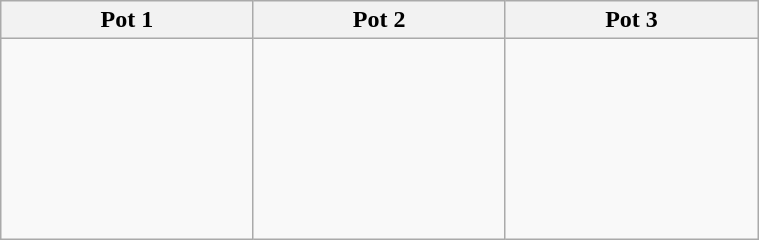<table class="wikitable" width=40%>
<tr>
<th width=30%>Pot 1</th>
<th width=30%>Pot 2</th>
<th width=30%>Pot 3</th>
</tr>
<tr>
<td><br><br><br></td>
<td><br><br><br></td>
<td><br><br><br><br><br><br><br></td>
</tr>
</table>
